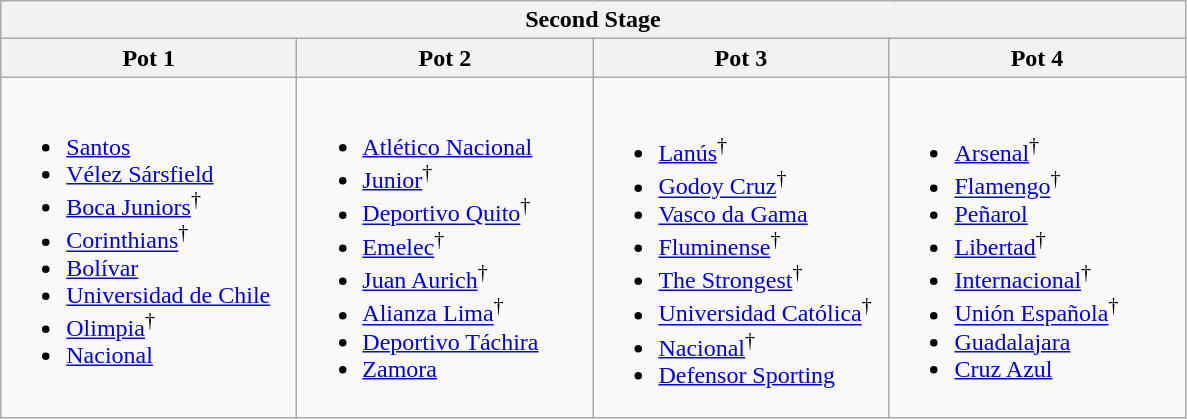<table class="wikitable">
<tr>
<th colspan=4>Second Stage</th>
</tr>
<tr>
<th width=190>Pot 1</th>
<th width=190>Pot 2</th>
<th width=190>Pot 3</th>
<th width=190>Pot 4</th>
</tr>
<tr style="vertical-align: top;">
<td><br><ul><li> <a href='#'>Santos</a></li><li> <a href='#'>Vélez Sársfield</a></li><li> <a href='#'>Boca Juniors</a><sup>†</sup></li><li> <a href='#'>Corinthians</a><sup>†</sup></li><li> <a href='#'>Bolívar</a></li><li> <a href='#'>Universidad de Chile</a></li><li> <a href='#'>Olimpia</a><sup>†</sup></li><li> <a href='#'>Nacional</a></li></ul></td>
<td><br><ul><li> <a href='#'>Atlético Nacional</a></li><li> <a href='#'>Junior</a><sup>†</sup></li><li> <a href='#'>Deportivo Quito</a><sup>†</sup></li><li> <a href='#'>Emelec</a><sup>†</sup></li><li> <a href='#'>Juan Aurich</a><sup>†</sup></li><li> <a href='#'>Alianza Lima</a><sup>†</sup></li><li> <a href='#'>Deportivo Táchira</a></li><li> <a href='#'>Zamora</a></li></ul></td>
<td><br><ul><li> <a href='#'>Lanús</a><sup>†</sup></li><li> <a href='#'>Godoy Cruz</a><sup>†</sup></li><li> <a href='#'>Vasco da Gama</a></li><li> <a href='#'>Fluminense</a><sup>†</sup></li><li> <a href='#'>The Strongest</a><sup>†</sup></li><li> <a href='#'>Universidad Católica</a><sup>†</sup></li><li> <a href='#'>Nacional</a><sup>†</sup></li><li> <a href='#'>Defensor Sporting</a></li></ul></td>
<td><br><ul><li> <a href='#'>Arsenal</a><sup>†</sup></li><li> <a href='#'>Flamengo</a><sup>†</sup></li><li> <a href='#'>Peñarol</a></li><li> <a href='#'>Libertad</a><sup>†</sup></li><li> <a href='#'>Internacional</a><sup>†</sup></li><li> <a href='#'>Unión Española</a><sup>†</sup></li><li> <a href='#'>Guadalajara</a></li><li> <a href='#'>Cruz Azul</a></li></ul></td>
</tr>
</table>
